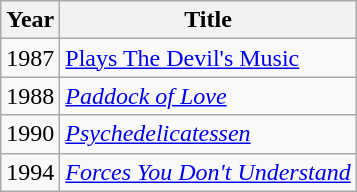<table class="wikitable" border="1">
<tr>
<th>Year</th>
<th>Title</th>
</tr>
<tr>
<td>1987</td>
<td><a href='#'>Plays The Devil's Music</a></td>
</tr>
<tr>
<td>1988</td>
<td><em><a href='#'>Paddock of Love</a></em></td>
</tr>
<tr>
<td>1990</td>
<td><em><a href='#'>Psychedelicatessen</a></em></td>
</tr>
<tr>
<td>1994</td>
<td><em><a href='#'>Forces You Don't Understand</a></em></td>
</tr>
</table>
